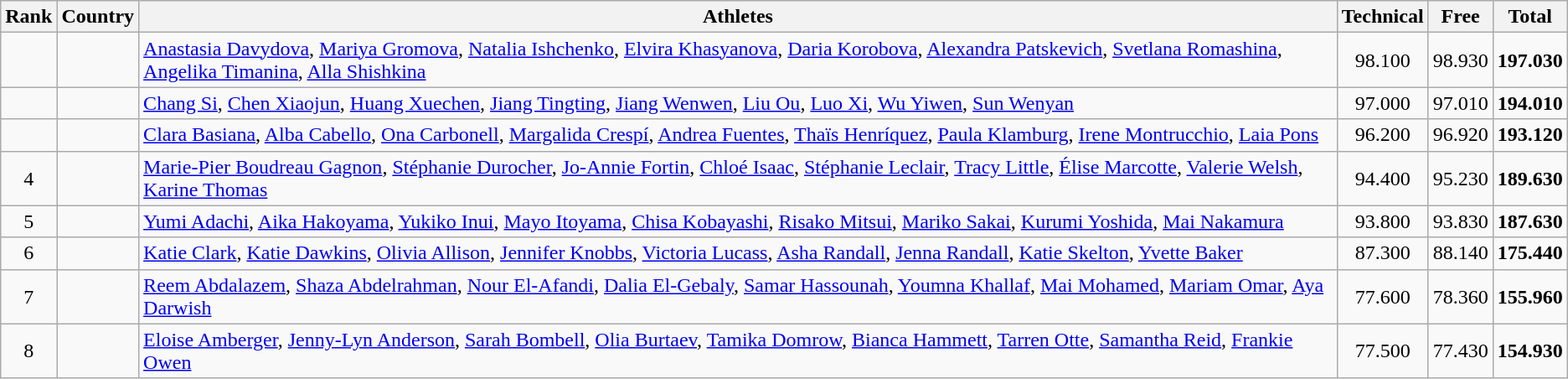<table class="wikitable sortable" style="text-align:center">
<tr>
<th>Rank</th>
<th>Country</th>
<th>Athletes</th>
<th>Technical</th>
<th>Free</th>
<th>Total</th>
</tr>
<tr>
<td></td>
<td align=left></td>
<td align=left><a href='#'>Anastasia Davydova</a>, <a href='#'>Mariya Gromova</a>, <a href='#'>Natalia Ishchenko</a>, <a href='#'>Elvira Khasyanova</a>, <a href='#'>Daria Korobova</a>, <a href='#'>Alexandra Patskevich</a>, <a href='#'>Svetlana Romashina</a>, <a href='#'>Angelika Timanina</a>, <a href='#'>Alla Shishkina</a></td>
<td>98.100</td>
<td>98.930</td>
<td><strong>197.030</strong></td>
</tr>
<tr>
<td></td>
<td align=left></td>
<td align=left><a href='#'>Chang Si</a>, <a href='#'>Chen Xiaojun</a>, <a href='#'>Huang Xuechen</a>, <a href='#'>Jiang Tingting</a>, <a href='#'>Jiang Wenwen</a>, <a href='#'>Liu Ou</a>, <a href='#'>Luo Xi</a>, <a href='#'>Wu Yiwen</a>, <a href='#'>Sun Wenyan</a></td>
<td>97.000</td>
<td>97.010</td>
<td><strong>194.010</strong></td>
</tr>
<tr>
<td></td>
<td align=left></td>
<td align=left><a href='#'>Clara Basiana</a>, <a href='#'>Alba Cabello</a>, <a href='#'>Ona Carbonell</a>, <a href='#'>Margalida Crespí</a>, <a href='#'>Andrea Fuentes</a>, <a href='#'>Thaïs Henríquez</a>, <a href='#'>Paula Klamburg</a>, <a href='#'>Irene Montrucchio</a>, <a href='#'>Laia Pons</a></td>
<td>96.200</td>
<td>96.920</td>
<td><strong>193.120</strong></td>
</tr>
<tr>
<td>4</td>
<td align=left></td>
<td align=left><a href='#'>Marie-Pier Boudreau Gagnon</a>, <a href='#'>Stéphanie Durocher</a>, <a href='#'>Jo-Annie Fortin</a>, <a href='#'>Chloé Isaac</a>, <a href='#'>Stéphanie Leclair</a>, <a href='#'>Tracy Little</a>, <a href='#'>Élise Marcotte</a>, <a href='#'>Valerie Welsh</a>, <a href='#'>Karine Thomas</a></td>
<td>94.400</td>
<td>95.230</td>
<td><strong>189.630</strong></td>
</tr>
<tr>
<td>5</td>
<td align=left></td>
<td align=left><a href='#'>Yumi Adachi</a>, <a href='#'>Aika Hakoyama</a>, <a href='#'>Yukiko Inui</a>, <a href='#'>Mayo Itoyama</a>, <a href='#'>Chisa Kobayashi</a>, <a href='#'>Risako Mitsui</a>, <a href='#'>Mariko Sakai</a>, <a href='#'>Kurumi Yoshida</a>, <a href='#'>Mai Nakamura</a></td>
<td>93.800</td>
<td>93.830</td>
<td><strong>187.630</strong></td>
</tr>
<tr>
<td>6</td>
<td align=left></td>
<td align=left><a href='#'>Katie Clark</a>, <a href='#'>Katie Dawkins</a>, <a href='#'>Olivia Allison</a>, <a href='#'>Jennifer Knobbs</a>, <a href='#'>Victoria Lucass</a>, <a href='#'>Asha Randall</a>, <a href='#'>Jenna Randall</a>, <a href='#'>Katie Skelton</a>, <a href='#'>Yvette Baker</a></td>
<td>87.300</td>
<td>88.140</td>
<td><strong>175.440</strong></td>
</tr>
<tr>
<td>7</td>
<td align=left></td>
<td align=left><a href='#'>Reem Abdalazem</a>, <a href='#'>Shaza Abdelrahman</a>, <a href='#'>Nour El-Afandi</a>, <a href='#'>Dalia El-Gebaly</a>, <a href='#'>Samar Hassounah</a>, <a href='#'>Youmna Khallaf</a>, <a href='#'>Mai Mohamed</a>, <a href='#'>Mariam Omar</a>, <a href='#'>Aya Darwish</a></td>
<td>77.600</td>
<td>78.360</td>
<td><strong>155.960</strong></td>
</tr>
<tr>
<td>8</td>
<td align=left></td>
<td align=left><a href='#'>Eloise Amberger</a>, <a href='#'>Jenny-Lyn Anderson</a>, <a href='#'>Sarah Bombell</a>, <a href='#'>Olia Burtaev</a>, <a href='#'>Tamika Domrow</a>, <a href='#'>Bianca Hammett</a>, <a href='#'>Tarren Otte</a>, <a href='#'>Samantha Reid</a>, <a href='#'>Frankie Owen</a></td>
<td>77.500</td>
<td>77.430</td>
<td><strong>154.930</strong></td>
</tr>
</table>
